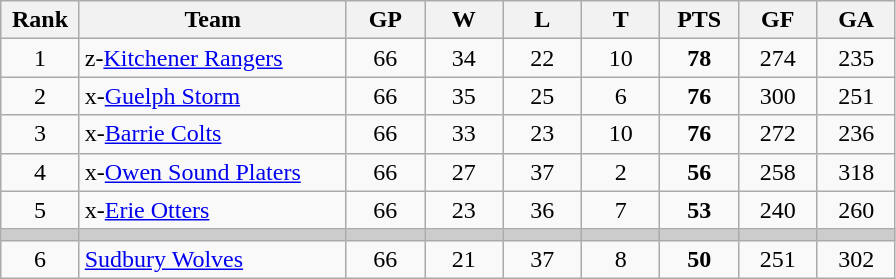<table class="wikitable sortable" style="text-align:center">
<tr>
<th width="7.5%">Rank</th>
<th width="25.5%">Team</th>
<th width="7.5%">GP</th>
<th width="7.5%">W</th>
<th width="7.5%">L</th>
<th width="7.5%">T</th>
<th width="7.5%">PTS</th>
<th width="7.5%">GF</th>
<th width="7.5%">GA</th>
</tr>
<tr>
<td>1</td>
<td align=left>z-<a href='#'>Kitchener Rangers</a></td>
<td>66</td>
<td>34</td>
<td>22</td>
<td>10</td>
<td><strong>78</strong></td>
<td>274</td>
<td>235</td>
</tr>
<tr>
<td>2</td>
<td align=left>x-<a href='#'>Guelph Storm</a></td>
<td>66</td>
<td>35</td>
<td>25</td>
<td>6</td>
<td><strong>76</strong></td>
<td>300</td>
<td>251</td>
</tr>
<tr>
<td>3</td>
<td align=left>x-<a href='#'>Barrie Colts</a></td>
<td>66</td>
<td>33</td>
<td>23</td>
<td>10</td>
<td><strong>76</strong></td>
<td>272</td>
<td>236</td>
</tr>
<tr>
<td>4</td>
<td align=left>x-<a href='#'>Owen Sound Platers</a></td>
<td>66</td>
<td>27</td>
<td>37</td>
<td>2</td>
<td><strong>56</strong></td>
<td>258</td>
<td>318</td>
</tr>
<tr>
<td>5</td>
<td align=left>x-<a href='#'>Erie Otters</a></td>
<td>66</td>
<td>23</td>
<td>36</td>
<td>7</td>
<td><strong>53</strong></td>
<td>240</td>
<td>260</td>
</tr>
<tr style="background-color:#cccccc;">
<td></td>
<td></td>
<td></td>
<td></td>
<td></td>
<td></td>
<td></td>
<td></td>
<td></td>
</tr>
<tr>
<td>6</td>
<td align=left><a href='#'>Sudbury Wolves</a></td>
<td>66</td>
<td>21</td>
<td>37</td>
<td>8</td>
<td><strong>50</strong></td>
<td>251</td>
<td>302</td>
</tr>
</table>
